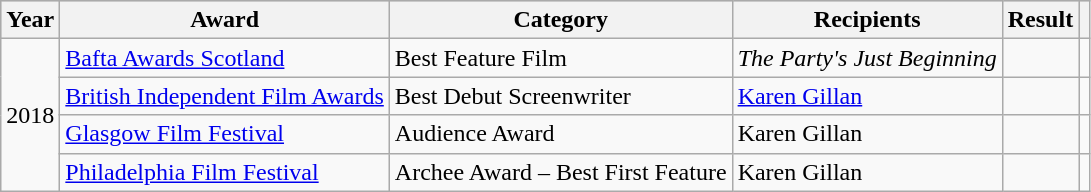<table class="wikitable sortable plainrowheaders">
<tr style="background:#ccc; text-align:center;">
<th scope="col">Year</th>
<th scope="col">Award</th>
<th scope="col">Category</th>
<th scope="col">Recipients</th>
<th scope="col">Result</th>
<th scope="col" class="unsortable"></th>
</tr>
<tr>
<td rowspan="4">2018</td>
<td><a href='#'>Bafta Awards Scotland</a></td>
<td>Best Feature Film</td>
<td><em>The Party's Just Beginning</em></td>
<td></td>
<td style="text-align:center;"></td>
</tr>
<tr>
<td><a href='#'>British Independent Film Awards</a></td>
<td>Best Debut Screenwriter</td>
<td><a href='#'>Karen Gillan</a></td>
<td></td>
<td style="text-align:center;"></td>
</tr>
<tr>
<td><a href='#'>Glasgow Film Festival</a></td>
<td>Audience Award</td>
<td>Karen Gillan</td>
<td></td>
<td style="text-align:center;"></td>
</tr>
<tr>
<td><a href='#'>Philadelphia Film Festival</a></td>
<td>Archee Award – Best First Feature</td>
<td>Karen Gillan</td>
<td></td>
<td style="text-align:center;"></td>
</tr>
</table>
